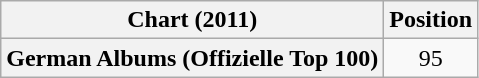<table class="wikitable sortable plainrowheaders" style="text-align:center;">
<tr>
<th scope="col">Chart (2011)</th>
<th scope="col">Position</th>
</tr>
<tr>
<th scope="row">German Albums (Offizielle Top 100)</th>
<td style="text-align:center;">95</td>
</tr>
</table>
